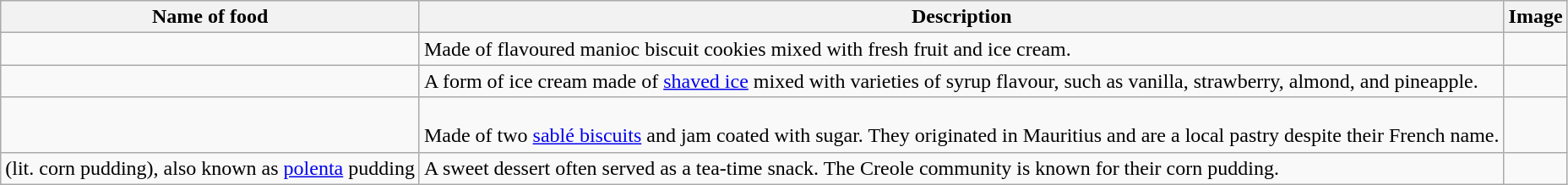<table class="wikitable">
<tr>
<th>Name of food</th>
<th>Description</th>
<th>Image</th>
</tr>
<tr>
<td><strong></strong></td>
<td>Made of flavoured manioc biscuit cookies mixed with fresh fruit and ice cream.</td>
<td></td>
</tr>
<tr>
<td><strong></strong></td>
<td>A form of ice cream made of <a href='#'>shaved ice</a> mixed with varieties of syrup flavour, such as vanilla, strawberry, almond, and pineapple.</td>
<td></td>
</tr>
<tr>
<td><strong></strong></td>
<td><br>Made of two <a href='#'>sablé biscuits</a> and jam coated with sugar. They originated in Mauritius and are a local pastry despite their French name.</td>
<td></td>
</tr>
<tr>
<td><strong></strong> (lit. corn pudding), also known as <a href='#'>polenta</a> pudding</td>
<td>A sweet dessert often served as a tea-time snack. The Creole community is known for their corn pudding.</td>
<td></td>
</tr>
</table>
